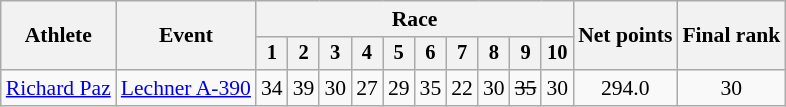<table class="wikitable" style="font-size:90%">
<tr>
<th rowspan="2">Athlete</th>
<th rowspan="2">Event</th>
<th colspan=10>Race</th>
<th rowspan=2>Net points</th>
<th rowspan=2>Final rank</th>
</tr>
<tr style="font-size:95%">
<th>1</th>
<th>2</th>
<th>3</th>
<th>4</th>
<th>5</th>
<th>6</th>
<th>7</th>
<th>8</th>
<th>9</th>
<th>10</th>
</tr>
<tr align=center>
<td align=left><a href='#'>Richard Paz</a></td>
<td align=left><a href='#'>Lechner A-390</a></td>
<td>34</td>
<td>39</td>
<td>30</td>
<td>27</td>
<td>29</td>
<td>35</td>
<td>22</td>
<td>30</td>
<td><s>35</s></td>
<td>30</td>
<td>294.0</td>
<td>30</td>
</tr>
</table>
